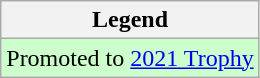<table class="wikitable">
<tr>
<th>Legend</th>
</tr>
<tr>
<td bgcolor="ccffcc">Promoted to <a href='#'>2021 Trophy</a></td>
</tr>
</table>
